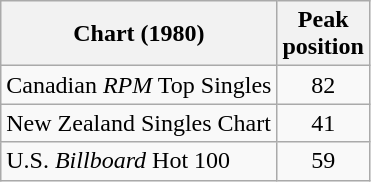<table class="wikitable sortable">
<tr>
<th>Chart (1980)</th>
<th>Peak<br>position</th>
</tr>
<tr>
<td>Canadian <em>RPM</em> Top Singles</td>
<td align="center">82</td>
</tr>
<tr>
<td>New Zealand Singles Chart</td>
<td align="center">41</td>
</tr>
<tr>
<td>U.S. <em>Billboard</em> Hot 100</td>
<td align="center">59</td>
</tr>
</table>
